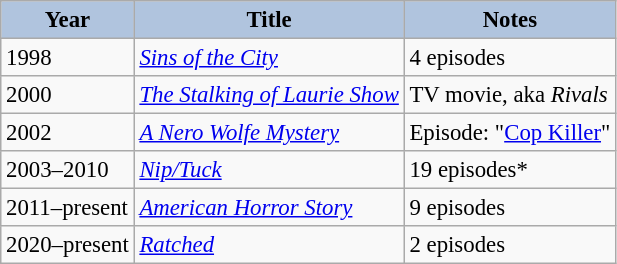<table class="wikitable" style="font-size: 95%;">
<tr>
<th style="background: #B0C4DE;">Year</th>
<th style="background: #B0C4DE;">Title</th>
<th style="background: #B0C4DE;">Notes</th>
</tr>
<tr>
<td>1998</td>
<td><em><a href='#'>Sins of the City</a></em></td>
<td>4 episodes</td>
</tr>
<tr>
<td>2000</td>
<td><em><a href='#'>The Stalking of Laurie Show</a></em></td>
<td>TV movie, aka <em>Rivals</em></td>
</tr>
<tr>
<td>2002</td>
<td><em><a href='#'>A Nero Wolfe Mystery</a></em></td>
<td>Episode: "<a href='#'>Cop Killer</a>"</td>
</tr>
<tr>
<td>2003–2010</td>
<td><em><a href='#'>Nip/Tuck</a></em></td>
<td>19 episodes*</td>
</tr>
<tr>
<td>2011–present</td>
<td><em><a href='#'>American Horror Story</a></em></td>
<td>9 episodes</td>
</tr>
<tr>
<td>2020–present</td>
<td><em><a href='#'>Ratched</a></em></td>
<td>2 episodes</td>
</tr>
</table>
